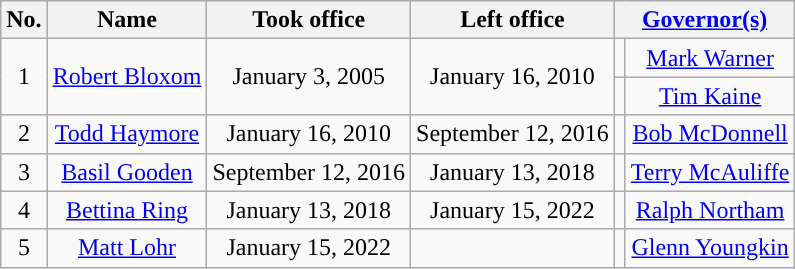<table class="wikitable" style="clear:right; text-align:center">
<tr>
<th>No.</th>
<th>Name</th>
<th>Took office</th>
<th>Left office</th>
<th colspan=2><a href='#'>Governor(s)</a></th>
</tr>
<tr>
<td rowspan=2>1</td>
<td rowspan=2><a href='#'>Robert Bloxom</a></td>
<td rowspan=2>January 3, 2005</td>
<td rowspan=2>January 16, 2010</td>
<td style="background: "></td>
<td><a href='#'>Mark Warner</a></td>
</tr>
<tr>
<td style="background: "></td>
<td><a href='#'>Tim Kaine</a></td>
</tr>
<tr>
<td rowspan=2>2</td>
<td rowspan=2><a href='#'>Todd Haymore</a></td>
<td rowspan=2>January 16, 2010</td>
<td rowspan=2>September 12, 2016</td>
<td style="background: "></td>
<td><a href='#'>Bob McDonnell</a></td>
</tr>
<tr>
<td rowspan=2 style="background: "></td>
<td rowspan=2><a href='#'>Terry McAuliffe</a></td>
</tr>
<tr>
<td>3</td>
<td><a href='#'>Basil Gooden</a></td>
<td>September 12, 2016</td>
<td>January 13, 2018</td>
</tr>
<tr>
<td>4</td>
<td><a href='#'>Bettina Ring</a></td>
<td>January 13, 2018</td>
<td>January 15, 2022</td>
<td style="background: "></td>
<td><a href='#'>Ralph Northam</a></td>
</tr>
<tr>
<td>5</td>
<td><a href='#'>Matt Lohr</a></td>
<td>January 15, 2022</td>
<td></td>
<td style="background: "></td>
<td><a href='#'>Glenn Youngkin</a></td>
</tr>
</table>
